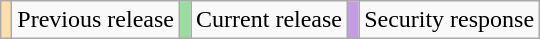<table class="wikitable">
<tr>
<td style="background:#FFDEAD"></td>
<td>Previous release</td>
<td style="background:#99DD9F"></td>
<td>Current release</td>
<td style="background:#C39CE3"></td>
<td>Security response</td>
</tr>
</table>
